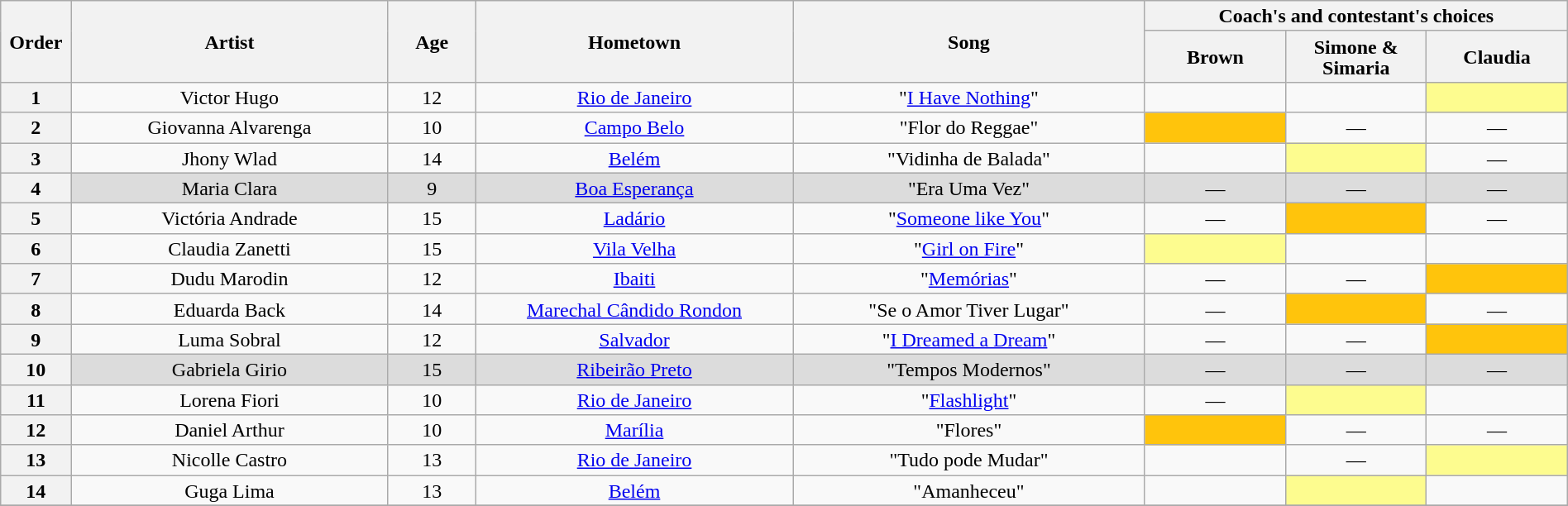<table class="wikitable" style="text-align:center; line-height:17px; width:100%;">
<tr>
<th scope="col" rowspan=2 width="04%">Order</th>
<th scope="col" rowspan=2 width="18%">Artist</th>
<th scope="col" rowspan=2 width="05%">Age</th>
<th scope="col" rowspan=2 width="18%">Hometown</th>
<th scope="col" rowspan=2 width="20%">Song</th>
<th scope="col" colspan=3 width="24%">Coach's and contestant's choices</th>
</tr>
<tr>
<th width="08%">Brown</th>
<th width="08%">Simone & Simaria</th>
<th width="08%">Claudia</th>
</tr>
<tr>
<th>1</th>
<td>Victor Hugo</td>
<td>12</td>
<td><a href='#'>Rio de Janeiro</a></td>
<td>"<a href='#'>I Have Nothing</a>"</td>
<td><strong></strong></td>
<td><strong></strong></td>
<td bgcolor=FDFC8F><strong></strong></td>
</tr>
<tr>
<th>2</th>
<td>Giovanna Alvarenga</td>
<td>10</td>
<td><a href='#'>Campo Belo</a></td>
<td>"Flor do Reggae"</td>
<td bgcolor=FFC40C><strong></strong></td>
<td>—</td>
<td>—</td>
</tr>
<tr>
<th>3</th>
<td>Jhony Wlad</td>
<td>14</td>
<td><a href='#'>Belém</a></td>
<td>"Vidinha de Balada"</td>
<td><strong></strong></td>
<td bgcolor=FDFC8F><strong></strong></td>
<td>—</td>
</tr>
<tr bgcolor=DCDCDC>
<th>4</th>
<td>Maria Clara</td>
<td>9</td>
<td><a href='#'>Boa Esperança</a></td>
<td>"Era Uma Vez"</td>
<td>—</td>
<td>—</td>
<td>—</td>
</tr>
<tr>
<th>5</th>
<td>Victória Andrade</td>
<td>15</td>
<td><a href='#'>Ladário</a></td>
<td>"<a href='#'>Someone like You</a>"</td>
<td>—</td>
<td bgcolor=FFC40C><strong></strong></td>
<td>—</td>
</tr>
<tr>
<th>6</th>
<td>Claudia Zanetti</td>
<td>15</td>
<td><a href='#'>Vila Velha</a></td>
<td>"<a href='#'>Girl on Fire</a>"</td>
<td bgcolor=FDFC8F><strong></strong></td>
<td><strong></strong></td>
<td><strong></strong></td>
</tr>
<tr>
<th>7</th>
<td>Dudu Marodin</td>
<td>12</td>
<td><a href='#'>Ibaiti</a></td>
<td>"<a href='#'>Memórias</a>"</td>
<td>—</td>
<td>—</td>
<td bgcolor=FFC40C><strong></strong></td>
</tr>
<tr>
<th>8</th>
<td>Eduarda Back</td>
<td>14</td>
<td><a href='#'>Marechal Cândido Rondon</a></td>
<td>"Se o Amor Tiver Lugar"</td>
<td>—</td>
<td bgcolor=FFC40C><strong></strong></td>
<td>—</td>
</tr>
<tr>
<th>9</th>
<td>Luma Sobral</td>
<td>12</td>
<td><a href='#'>Salvador</a></td>
<td>"<a href='#'>I Dreamed a Dream</a>"</td>
<td>—</td>
<td>—</td>
<td bgcolor=FFC40C><strong></strong></td>
</tr>
<tr bgcolor=DCDCDC>
<th>10</th>
<td>Gabriela Girio</td>
<td>15</td>
<td><a href='#'>Ribeirão Preto</a></td>
<td>"Tempos Modernos"</td>
<td>—</td>
<td>—</td>
<td>—</td>
</tr>
<tr>
<th>11</th>
<td>Lorena Fiori</td>
<td>10</td>
<td><a href='#'>Rio de Janeiro</a></td>
<td>"<a href='#'>Flashlight</a>"</td>
<td>—</td>
<td bgcolor=FDFC8F><strong></strong></td>
<td><strong></strong></td>
</tr>
<tr>
<th>12</th>
<td>Daniel Arthur</td>
<td>10</td>
<td><a href='#'>Marília</a></td>
<td>"Flores"</td>
<td bgcolor=FFC40C><strong></strong></td>
<td>—</td>
<td>—</td>
</tr>
<tr>
<th>13</th>
<td>Nicolle Castro</td>
<td>13</td>
<td><a href='#'>Rio de Janeiro</a></td>
<td>"Tudo pode Mudar"</td>
<td><strong></strong></td>
<td>—</td>
<td bgcolor=FDFC8F><strong></strong></td>
</tr>
<tr>
<th>14</th>
<td>Guga Lima</td>
<td>13</td>
<td><a href='#'>Belém</a></td>
<td>"Amanheceu"</td>
<td><strong></strong></td>
<td bgcolor=FDFC8F><strong></strong></td>
<td><strong></strong></td>
</tr>
<tr>
</tr>
</table>
